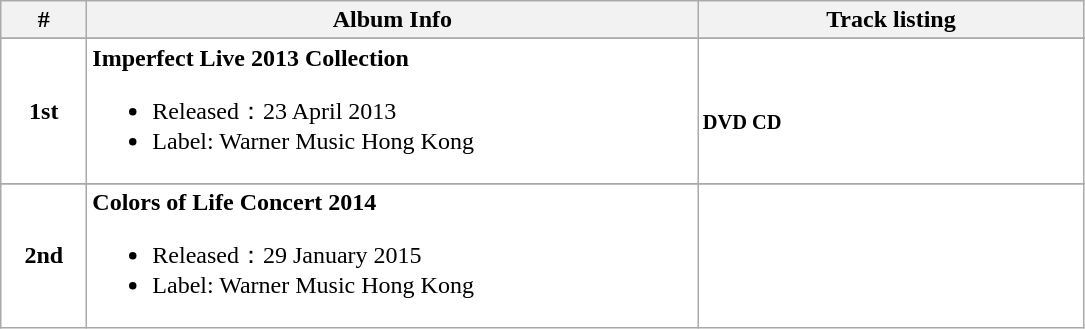<table class="wikitable">
<tr>
<th align="left" width="50px">#</th>
<th align="left" width="400px">Album Info</th>
<th align="left" width="250px">Track listing</th>
</tr>
<tr>
</tr>
<tr bgcolor="#FFFFFF">
<td align="center"><strong>1st</strong></td>
<td align="left"><strong>Imperfect Live 2013 Collection</strong><br><ul><li>Released：23 April 2013</li><li>Label: Warner Music Hong Kong</li></ul></td>
<td align="left" style="font-size: 85%;"><br><strong>DVD</strong>



<strong>CD</strong>


</td>
</tr>
<tr>
</tr>
<tr bgcolor="#FFFFFF">
<td align="center"><strong>2nd</strong></td>
<td align="left"><strong>Colors of Life Concert 2014</strong><br><ul><li>Released：29 January 2015</li><li>Label: Warner Music Hong Kong</li></ul></td>
<td align="left" style="font-size: 85%;"><br>


</td>
</tr>
</table>
